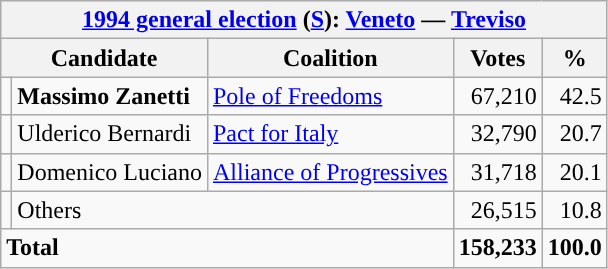<table class=wikitable style=text-align:right>
<tr>
<th colspan=5><a href='#'>1994 general election</a> (<a href='#'>S</a>): <a href='#'>Veneto</a> — <a href='#'>Treviso</a></th>
</tr>
<tr>
<th colspan=2>Candidate</th>
<th>Coalition</th>
<th>Votes</th>
<th>%</th>
</tr>
<tr>
<td></td>
<td align=left><strong>Massimo Zanetti</strong></td>
<td align=left><a href='#'>Pole of Freedoms</a></td>
<td>67,210</td>
<td>42.5</td>
</tr>
<tr>
<td></td>
<td align=left>Ulderico Bernardi</td>
<td align=left><a href='#'>Pact for Italy</a></td>
<td>32,790</td>
<td>20.7</td>
</tr>
<tr>
<td></td>
<td align=left>Domenico Luciano</td>
<td align=left><a href='#'>Alliance of Progressives</a></td>
<td>31,718</td>
<td>20.1</td>
</tr>
<tr>
<td></td>
<td align=left colspan=2>Others</td>
<td>26,515</td>
<td>10.8</td>
</tr>
<tr>
<td align=left colspan=3><strong>Total</strong></td>
<td><strong>158,233</strong></td>
<td><strong>100.0</strong></td>
</tr>
</table>
